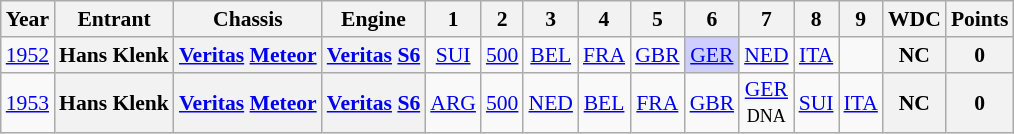<table class="wikitable" style="text-align:center; font-size:90%">
<tr>
<th>Year</th>
<th>Entrant</th>
<th>Chassis</th>
<th>Engine</th>
<th>1</th>
<th>2</th>
<th>3</th>
<th>4</th>
<th>5</th>
<th>6</th>
<th>7</th>
<th>8</th>
<th>9</th>
<th>WDC</th>
<th>Points</th>
</tr>
<tr>
<td><a href='#'>1952</a></td>
<th>Hans Klenk</th>
<th><a href='#'>Veritas</a> <a href='#'>Meteor</a></th>
<th><a href='#'>Veritas</a> <a href='#'>S6</a></th>
<td><a href='#'>SUI</a></td>
<td><a href='#'>500</a></td>
<td><a href='#'>BEL</a></td>
<td><a href='#'>FRA</a></td>
<td><a href='#'>GBR</a></td>
<td style="background:#CFCFFF;"><a href='#'>GER</a><br></td>
<td><a href='#'>NED</a></td>
<td><a href='#'>ITA</a></td>
<td></td>
<th>NC</th>
<th>0</th>
</tr>
<tr>
<td><a href='#'>1953</a></td>
<th>Hans Klenk</th>
<th><a href='#'>Veritas</a> <a href='#'>Meteor</a></th>
<th><a href='#'>Veritas</a> <a href='#'>S6</a></th>
<td><a href='#'>ARG</a></td>
<td><a href='#'>500</a></td>
<td><a href='#'>NED</a></td>
<td><a href='#'>BEL</a></td>
<td><a href='#'>FRA</a></td>
<td><a href='#'>GBR</a></td>
<td><a href='#'>GER</a><br><small>DNA</small></td>
<td><a href='#'>SUI</a></td>
<td><a href='#'>ITA</a></td>
<th>NC</th>
<th>0</th>
</tr>
</table>
